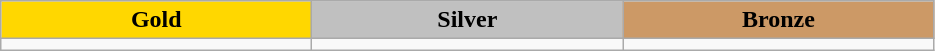<table class="wikitable" style="text-align:left">
<tr align="center">
<td width=200 bgcolor=gold><strong>Gold</strong></td>
<td width=200 bgcolor=silver><strong>Silver</strong></td>
<td width=200 bgcolor=CC9966><strong>Bronze</strong></td>
</tr>
<tr>
<td></td>
<td></td>
<td></td>
</tr>
</table>
